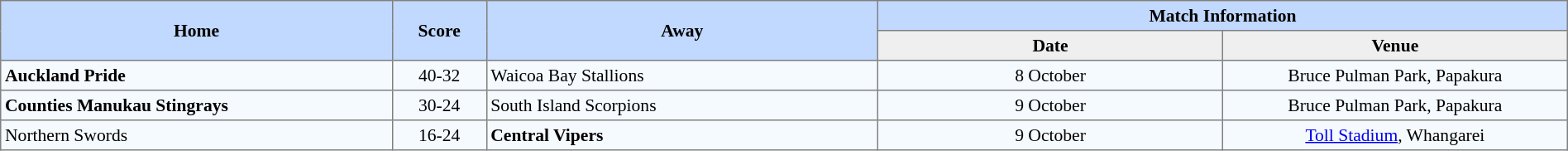<table border=1 style="border-collapse:collapse; font-size:90%; text-align:center;" cellpadding=3 cellspacing=0 width=100%>
<tr bgcolor=#C1D8FF>
<th rowspan=2 width=25%>Home</th>
<th rowspan=2 width=6%>Score</th>
<th rowspan=2 width=25%>Away</th>
<th colspan=6>Match Information</th>
</tr>
<tr bgcolor=#EFEFEF>
<th width=22%>Date</th>
<th width=22%>Venue</th>
</tr>
<tr bgcolor=#F5FAFF>
<td align=left><strong>Auckland Pride</strong></td>
<td>40-32</td>
<td align=left>Waicoa Bay Stallions</td>
<td>8 October</td>
<td>Bruce Pulman Park, Papakura</td>
</tr>
<tr bgcolor=#F5FAFF>
<td align=left><strong>Counties Manukau Stingrays</strong></td>
<td>30-24</td>
<td align=left>South Island Scorpions</td>
<td>9 October</td>
<td>Bruce Pulman Park, Papakura</td>
</tr>
<tr bgcolor=#F5FAFF>
<td align=left>Northern Swords</td>
<td>16-24</td>
<td align=left><strong>Central Vipers</strong></td>
<td>9 October</td>
<td><a href='#'>Toll Stadium</a>, Whangarei</td>
</tr>
</table>
